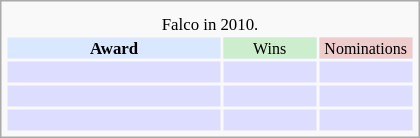<table class="infobox" style="width: 25em; text-align: left; font-size: 70%; vertical-align: middle;">
<tr>
<td colspan="3" style="text-align:center;"></td>
</tr>
<tr>
<td colspan="3" style="text-align:center;">Falco in 2010.</td>
</tr>
<tr bgcolor=#D9E8FF style="text-align:center;">
<th style="vertical-align: middle;">Award</th>
<td style="background:#cceecc; font-size:8pt; vertical-align: middle;" width="60px">Wins</td>
<td style="background:#eecccc; font-size:8pt; vertical-align: middle;" width="60px">Nominations</td>
</tr>
<tr bgcolor=#ddddff>
<td align="center"><br></td>
<td></td>
<td></td>
</tr>
<tr bgcolor=#ddddff>
<td align="center"><br></td>
<td></td>
<td></td>
</tr>
<tr bgcolor=#ddddff>
<td align="center"><br></td>
<td></td>
<td></td>
</tr>
</table>
